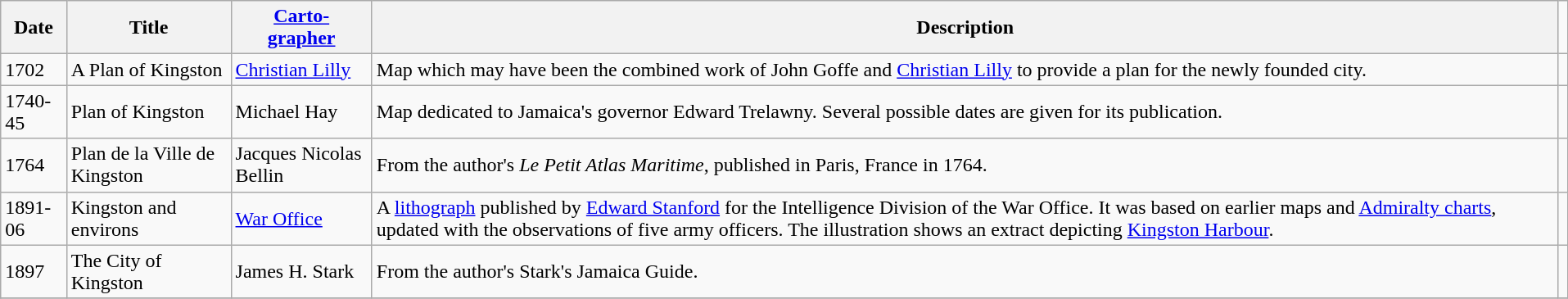<table class="wikitable sortable" border="1" width="101%">
<tr>
<th>Date</th>
<th>Title</th>
<th><a href='#'>Carto-<br>grapher</a></th>
<th>Description</th>
</tr>
<tr>
<td>1702</td>
<td>A Plan of Kingston</td>
<td><a href='#'>Christian Lilly</a></td>
<td>Map which may have been the combined work of John Goffe and <a href='#'>Christian Lilly</a> to provide a plan for the newly founded city.</td>
<td></td>
</tr>
<tr>
<td>1740-45</td>
<td>Plan of Kingston</td>
<td>Michael Hay</td>
<td>Map dedicated to Jamaica's governor Edward Trelawny.  Several possible dates are given for its publication.</td>
<td></td>
</tr>
<tr>
<td>1764</td>
<td>Plan de la Ville de Kingston</td>
<td>Jacques Nicolas Bellin</td>
<td>From the author's <em>Le Petit Atlas Maritime</em>, published in Paris, France in 1764.</td>
<td></td>
</tr>
<tr>
<td>1891-06</td>
<td>Kingston and environs</td>
<td><a href='#'>War Office</a></td>
<td>A <a href='#'>lithograph</a> published by <a href='#'>Edward Stanford</a> for the Intelligence Division of the War Office. It was based on earlier maps and <a href='#'>Admiralty charts</a>, updated with the observations of five army officers. The illustration shows an extract depicting <a href='#'>Kingston Harbour</a>.</td>
<td></td>
</tr>
<tr>
<td>1897</td>
<td>The City of Kingston</td>
<td>James H. Stark</td>
<td>From the author's Stark's Jamaica Guide.</td>
<td></td>
</tr>
<tr>
</tr>
</table>
